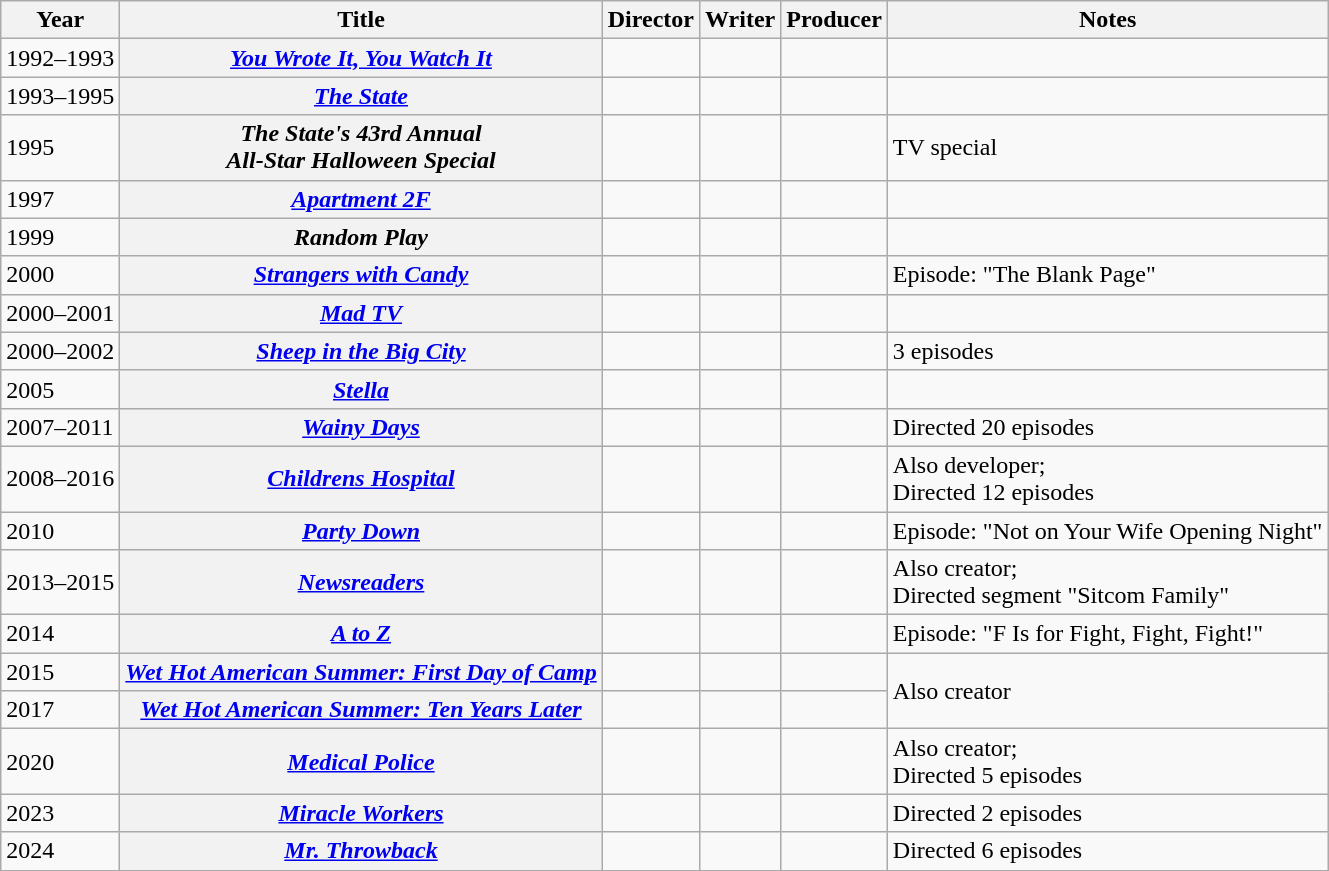<table class="wikitable plainrowheaders">
<tr>
<th>Year</th>
<th>Title</th>
<th>Director</th>
<th>Writer</th>
<th>Producer</th>
<th>Notes</th>
</tr>
<tr>
<td>1992–1993</td>
<th scope="row"><em><a href='#'>You Wrote It, You Watch It</a></em></th>
<td></td>
<td></td>
<td></td>
<td></td>
</tr>
<tr>
<td>1993–1995</td>
<th scope="row"><em><a href='#'>The State</a></em></th>
<td></td>
<td></td>
<td></td>
<td></td>
</tr>
<tr>
<td>1995</td>
<th scope="row"><em>The State's 43rd Annual<br>All-Star Halloween Special</em></th>
<td></td>
<td></td>
<td></td>
<td>TV special</td>
</tr>
<tr>
<td>1997</td>
<th scope="row"><em><a href='#'>Apartment 2F</a></em></th>
<td></td>
<td></td>
<td></td>
<td></td>
</tr>
<tr>
<td>1999</td>
<th scope="row"><em>Random Play</em></th>
<td></td>
<td></td>
<td></td>
<td></td>
</tr>
<tr>
<td>2000</td>
<th scope="row"><em><a href='#'>Strangers with Candy</a></em></th>
<td></td>
<td></td>
<td></td>
<td>Episode: "The Blank Page"</td>
</tr>
<tr>
<td>2000–2001</td>
<th scope="row"><em><a href='#'>Mad TV</a></em></th>
<td></td>
<td></td>
<td></td>
<td></td>
</tr>
<tr>
<td>2000–2002</td>
<th scope="row"><em><a href='#'>Sheep in the Big City</a></em></th>
<td></td>
<td></td>
<td></td>
<td>3 episodes</td>
</tr>
<tr>
<td>2005</td>
<th scope="row"><em><a href='#'>Stella</a></em></th>
<td></td>
<td></td>
<td></td>
<td></td>
</tr>
<tr>
<td>2007–2011</td>
<th scope="row"><em><a href='#'>Wainy Days</a></em></th>
<td></td>
<td></td>
<td></td>
<td>Directed 20 episodes</td>
</tr>
<tr>
<td>2008–2016</td>
<th scope="row"><em><a href='#'>Childrens Hospital</a></em></th>
<td></td>
<td></td>
<td></td>
<td>Also developer;<br>Directed 12 episodes</td>
</tr>
<tr>
<td>2010</td>
<th scope="row"><em><a href='#'>Party Down</a></em></th>
<td></td>
<td></td>
<td></td>
<td>Episode: "Not on Your Wife Opening Night"</td>
</tr>
<tr>
<td>2013–2015</td>
<th scope="row"><em><a href='#'>Newsreaders</a></em></th>
<td></td>
<td></td>
<td></td>
<td>Also creator;<br>Directed segment "Sitcom Family"</td>
</tr>
<tr>
<td>2014</td>
<th scope="row"><em><a href='#'>A to Z</a></em></th>
<td></td>
<td></td>
<td></td>
<td>Episode: "F Is for Fight, Fight, Fight!"</td>
</tr>
<tr>
<td>2015</td>
<th scope="row"><em><a href='#'>Wet Hot American Summer: First Day of Camp</a></em></th>
<td></td>
<td></td>
<td></td>
<td rowspan="2">Also creator</td>
</tr>
<tr>
<td>2017</td>
<th scope="row"><em><a href='#'>Wet Hot American Summer: Ten Years Later</a></em></th>
<td></td>
<td></td>
<td></td>
</tr>
<tr>
<td>2020</td>
<th scope="row"><em><a href='#'>Medical Police</a></em></th>
<td></td>
<td></td>
<td></td>
<td>Also creator;<br>Directed 5 episodes</td>
</tr>
<tr>
<td>2023</td>
<th scope="row"><a href='#'><em>Miracle Workers</em></a></th>
<td></td>
<td></td>
<td></td>
<td>Directed 2 episodes</td>
</tr>
<tr>
<td>2024</td>
<th scope="row"><em><a href='#'>Mr. Throwback</a></em></th>
<td></td>
<td></td>
<td></td>
<td>Directed 6 episodes</td>
</tr>
<tr>
</tr>
</table>
